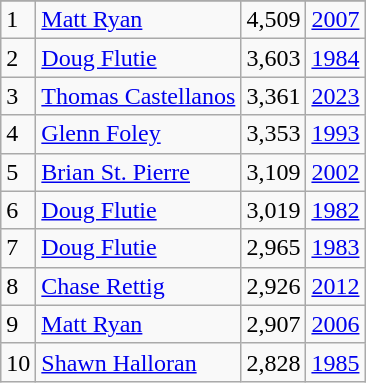<table class="wikitable">
<tr>
</tr>
<tr>
<td>1</td>
<td><a href='#'>Matt Ryan</a></td>
<td><abbr>4,509</abbr></td>
<td><a href='#'>2007</a></td>
</tr>
<tr>
<td>2</td>
<td><a href='#'>Doug Flutie</a></td>
<td><abbr>3,603</abbr></td>
<td><a href='#'>1984</a></td>
</tr>
<tr>
<td>3</td>
<td><a href='#'>Thomas Castellanos</a></td>
<td><abbr>3,361</abbr></td>
<td><a href='#'>2023</a></td>
</tr>
<tr>
<td>4</td>
<td><a href='#'>Glenn Foley</a></td>
<td><abbr>3,353</abbr></td>
<td><a href='#'>1993</a></td>
</tr>
<tr>
<td>5</td>
<td><a href='#'>Brian St. Pierre</a></td>
<td><abbr>3,109</abbr></td>
<td><a href='#'>2002</a></td>
</tr>
<tr>
<td>6</td>
<td><a href='#'>Doug Flutie</a></td>
<td><abbr>3,019</abbr></td>
<td><a href='#'>1982</a></td>
</tr>
<tr>
<td>7</td>
<td><a href='#'>Doug Flutie</a></td>
<td><abbr>2,965</abbr></td>
<td><a href='#'>1983</a></td>
</tr>
<tr>
<td>8</td>
<td><a href='#'>Chase Rettig</a></td>
<td><abbr>2,926</abbr></td>
<td><a href='#'>2012</a></td>
</tr>
<tr>
<td>9</td>
<td><a href='#'>Matt Ryan</a></td>
<td><abbr>2,907</abbr></td>
<td><a href='#'>2006</a></td>
</tr>
<tr>
<td>10</td>
<td><a href='#'>Shawn Halloran</a></td>
<td><abbr>2,828</abbr></td>
<td><a href='#'>1985</a></td>
</tr>
</table>
